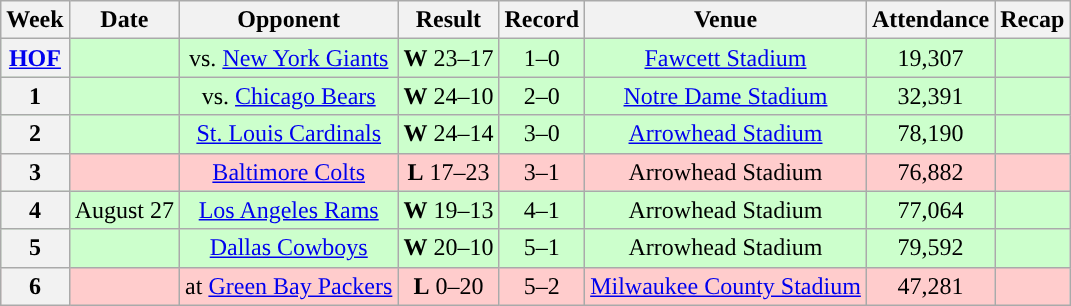<table class="wikitable" style="text-align:center">
<tr>
<th>Week</th>
<th>Date</th>
<th>Opponent</th>
<th>Result</th>
<th>Record</th>
<th>Venue</th>
<th>Attendance</th>
<th>Recap</th>
</tr>
<tr style="background:#cfc">
<th><a href='#'>HOF</a></th>
<td></td>
<td>vs. <a href='#'>New York Giants</a></td>
<td><strong>W</strong> 23–17</td>
<td>1–0</td>
<td><a href='#'>Fawcett Stadium</a> </td>
<td>19,307</td>
<td></td>
</tr>
<tr style="background:#cfc">
<th>1</th>
<td></td>
<td>vs. <a href='#'>Chicago Bears</a></td>
<td><strong>W</strong> 24–10</td>
<td>2–0</td>
<td><a href='#'>Notre Dame Stadium</a> </td>
<td>32,391</td>
<td></td>
</tr>
<tr style="background:#cfc">
<th>2</th>
<td></td>
<td><a href='#'>St. Louis Cardinals</a></td>
<td><strong>W</strong> 24–14</td>
<td>3–0</td>
<td><a href='#'>Arrowhead Stadium</a></td>
<td>78,190</td>
<td></td>
</tr>
<tr style="background:#fcc">
<th>3</th>
<td></td>
<td><a href='#'>Baltimore Colts</a></td>
<td><strong>L</strong> 17–23</td>
<td>3–1</td>
<td>Arrowhead Stadium</td>
<td>76,882</td>
<td></td>
</tr>
<tr style="background:#cfc">
<th>4</th>
<td>August 27</td>
<td><a href='#'>Los Angeles Rams</a></td>
<td><strong>W</strong> 19–13</td>
<td>4–1</td>
<td>Arrowhead Stadium</td>
<td>77,064</td>
<td></td>
</tr>
<tr style="background:#cfc">
<th>5</th>
<td></td>
<td><a href='#'>Dallas Cowboys</a></td>
<td><strong>W</strong> 20–10</td>
<td>5–1</td>
<td>Arrowhead Stadium</td>
<td>79,592</td>
<td></td>
</tr>
<tr style="background:#fcc">
<th>6</th>
<td></td>
<td>at <a href='#'>Green Bay Packers</a></td>
<td><strong>L</strong> 0–20</td>
<td>5–2</td>
<td><a href='#'>Milwaukee County Stadium</a></td>
<td>47,281</td>
<td></td>
</tr>
</table>
